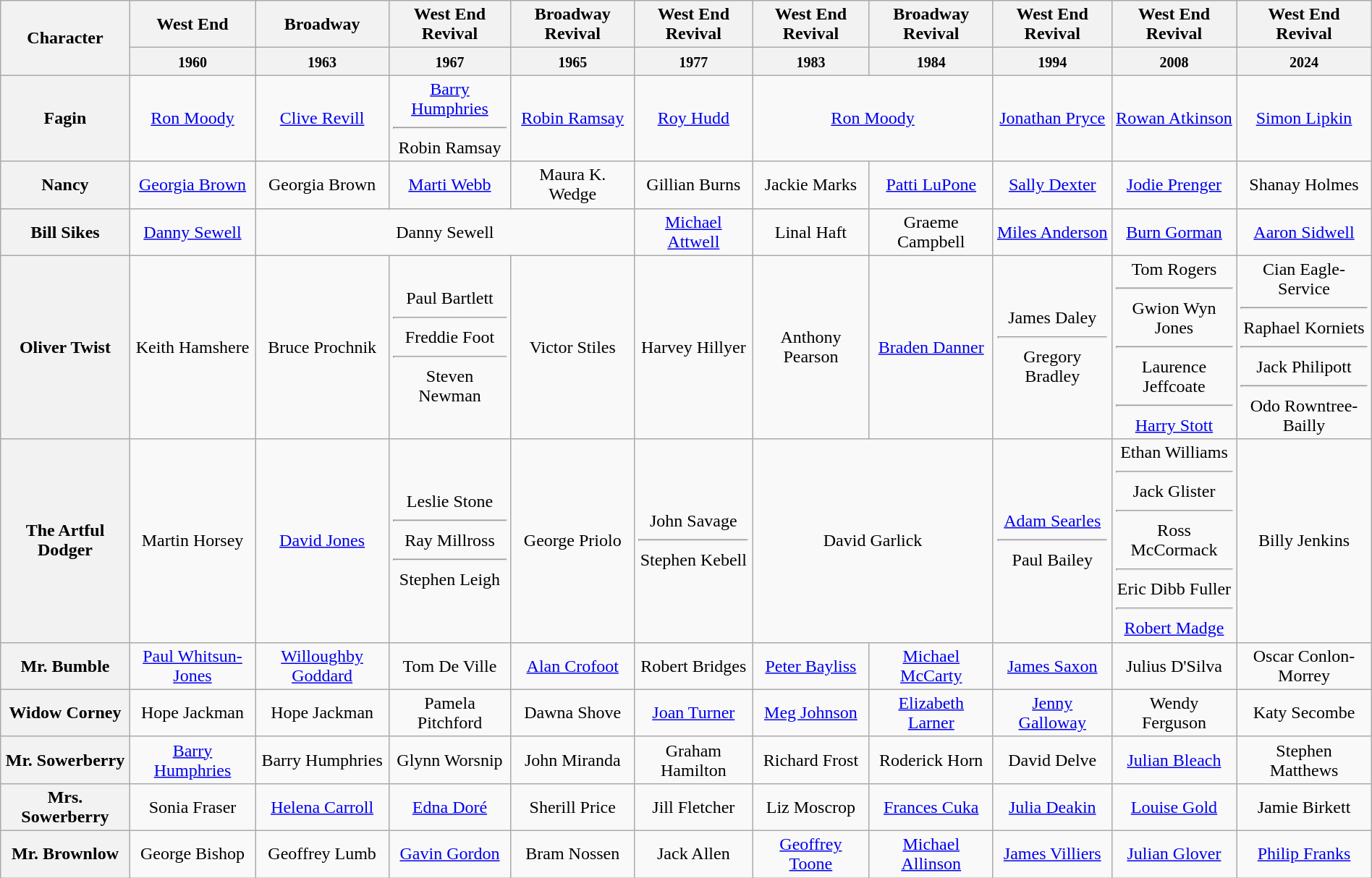<table class="wikitable" style="text-align:center; width:100%;">
<tr>
<th rowspan="2">Character</th>
<th>West End</th>
<th>Broadway</th>
<th>West End Revival</th>
<th>Broadway Revival</th>
<th>West End Revival</th>
<th>West End Revival</th>
<th>Broadway Revival</th>
<th>West End Revival</th>
<th>West End Revival</th>
<th>West End Revival</th>
</tr>
<tr>
<th><small>1960</small></th>
<th><small>1963</small></th>
<th><small>1967</small></th>
<th><small>1965</small></th>
<th><small>1977</small></th>
<th><small>1983</small></th>
<th><small>1984</small></th>
<th><small>1994</small></th>
<th><small>2008</small></th>
<th><small>2024</small></th>
</tr>
<tr>
<th>Fagin</th>
<td align="center"><a href='#'>Ron Moody</a></td>
<td align="center"><a href='#'>Clive Revill</a></td>
<td align="center"><a href='#'>Barry Humphries</a><hr>Robin Ramsay</td>
<td align="center"><a href='#'>Robin Ramsay</a></td>
<td align="center"><a href='#'>Roy Hudd</a></td>
<td colspan="2"><a href='#'>Ron Moody</a></td>
<td align="center"><a href='#'>Jonathan Pryce</a></td>
<td align="center"><a href='#'>Rowan Atkinson</a></td>
<td align="center"><a href='#'>Simon Lipkin</a></td>
</tr>
<tr>
<th>Nancy</th>
<td align="center"><a href='#'>Georgia Brown</a></td>
<td align="center">Georgia Brown</td>
<td align="center"><a href='#'>Marti Webb</a></td>
<td align="center">Maura K. Wedge</td>
<td align="center">Gillian Burns</td>
<td align="center">Jackie Marks</td>
<td align="center"><a href='#'>Patti LuPone</a></td>
<td align="center"><a href='#'>Sally Dexter</a></td>
<td align="center"><a href='#'>Jodie Prenger</a></td>
<td align="center">Shanay Holmes</td>
</tr>
<tr>
<th>Bill Sikes</th>
<td align="center"><a href='#'>Danny Sewell</a></td>
<td colspan="3" align="center">Danny Sewell</td>
<td align="center"><a href='#'>Michael Attwell</a></td>
<td align="center">Linal Haft</td>
<td align="center">Graeme Campbell</td>
<td align="center"><a href='#'>Miles Anderson</a></td>
<td align="center"><a href='#'>Burn Gorman</a></td>
<td align="center"><a href='#'>Aaron Sidwell</a></td>
</tr>
<tr>
<th>Oliver Twist</th>
<td align="center">Keith Hamshere</td>
<td align="center">Bruce Prochnik</td>
<td align="center">Paul Bartlett<hr>Freddie Foot<hr>Steven Newman</td>
<td align="center">Victor Stiles</td>
<td align="center">Harvey Hillyer</td>
<td align="center">Anthony Pearson</td>
<td align="center"><a href='#'>Braden Danner</a></td>
<td align="center">James Daley<hr>Gregory Bradley</td>
<td align="center">Tom Rogers<hr>Gwion Wyn Jones<hr>Laurence Jeffcoate<hr><a href='#'>Harry Stott</a></td>
<td align="center">Cian Eagle-Service<hr>Raphael Korniets<hr>Jack Philipott<hr>Odo Rowntree-Bailly</td>
</tr>
<tr>
<th>The Artful Dodger</th>
<td align="center">Martin Horsey</td>
<td align="center"><a href='#'>David Jones</a></td>
<td align="center">Leslie Stone<hr>Ray Millross<hr>Stephen Leigh</td>
<td align="center">George Priolo</td>
<td align="center">John Savage<hr>Stephen Kebell</td>
<td colspan="2" align="center">David Garlick</td>
<td align="center"><a href='#'>Adam Searles</a><hr>Paul Bailey</td>
<td align="center">Ethan Williams<hr>Jack Glister<hr>Ross McCormack<hr>Eric Dibb Fuller<hr><a href='#'>Robert Madge</a></td>
<td align="center">Billy Jenkins</td>
</tr>
<tr>
<th>Mr. Bumble</th>
<td align="center"><a href='#'>Paul Whitsun-Jones</a></td>
<td align="center"><a href='#'>Willoughby Goddard</a></td>
<td align="center">Tom De Ville</td>
<td align="center"><a href='#'>Alan Crofoot</a></td>
<td align="center">Robert Bridges</td>
<td align="center"><a href='#'>Peter Bayliss</a></td>
<td align="center"><a href='#'>Michael McCarty</a></td>
<td align="center"><a href='#'>James Saxon</a></td>
<td align="center">Julius D'Silva</td>
<td align="center">Oscar Conlon-Morrey</td>
</tr>
<tr>
<th>Widow Corney</th>
<td align="center">Hope Jackman</td>
<td align="center">Hope Jackman</td>
<td align="center">Pamela Pitchford</td>
<td align="center">Dawna Shove</td>
<td align="center"><a href='#'>Joan Turner</a></td>
<td align="center"><a href='#'>Meg Johnson</a></td>
<td align="center"><a href='#'>Elizabeth Larner</a></td>
<td align="center"><a href='#'>Jenny Galloway</a></td>
<td align="center">Wendy Ferguson</td>
<td align="center">Katy Secombe</td>
</tr>
<tr>
<th>Mr. Sowerberry</th>
<td align="center"><a href='#'>Barry Humphries</a></td>
<td align="center">Barry Humphries</td>
<td align="center">Glynn Worsnip</td>
<td align="center">John Miranda</td>
<td align="center">Graham Hamilton</td>
<td align="center">Richard Frost</td>
<td align="center">Roderick Horn</td>
<td align="center">David Delve</td>
<td align="center"><a href='#'>Julian Bleach</a></td>
<td align="center">Stephen Matthews</td>
</tr>
<tr>
<th>Mrs. Sowerberry</th>
<td align="center">Sonia Fraser</td>
<td align="center"><a href='#'>Helena Carroll</a></td>
<td align="center"><a href='#'>Edna Doré</a></td>
<td align="center">Sherill Price</td>
<td align="center">Jill Fletcher</td>
<td align="center">Liz Moscrop</td>
<td align="center"><a href='#'>Frances Cuka</a></td>
<td align="center"><a href='#'>Julia Deakin</a></td>
<td align="center"><a href='#'>Louise Gold</a></td>
<td align="center">Jamie Birkett</td>
</tr>
<tr>
<th>Mr. Brownlow</th>
<td align="center">George Bishop</td>
<td align="center">Geoffrey Lumb</td>
<td align="center"><a href='#'>Gavin Gordon</a></td>
<td align="center">Bram Nossen</td>
<td align="center">Jack Allen</td>
<td align="center"><a href='#'>Geoffrey Toone</a></td>
<td align="center"><a href='#'>Michael Allinson</a></td>
<td align="center"><a href='#'>James Villiers</a></td>
<td align="center"><a href='#'>Julian Glover</a></td>
<td align="center"><a href='#'>Philip Franks</a></td>
</tr>
</table>
